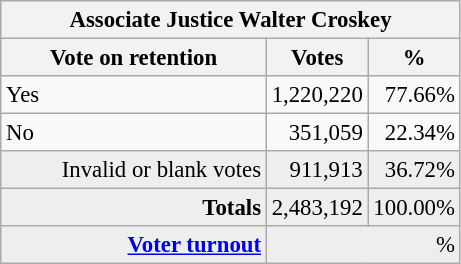<table class="wikitable" style="font-size: 95%;">
<tr style="background-color:#E9E9E9">
<th colspan=7>Associate Justice Walter Croskey</th>
</tr>
<tr style="background-color:#E9E9E9">
<th style="width: 170px">Vote on retention</th>
<th style="width: 50px">Votes</th>
<th style="width: 40px">%</th>
</tr>
<tr>
<td>Yes</td>
<td align="right">1,220,220</td>
<td align="right">77.66%</td>
</tr>
<tr>
<td>No</td>
<td align="right">351,059</td>
<td align="right">22.34%</td>
</tr>
<tr style="background-color:#EEEEEE">
<td align="right">Invalid or blank votes</td>
<td align="right">911,913</td>
<td align="right">36.72%</td>
</tr>
<tr style="background-color:#EEEEEE">
<td colspan="1" align="right"><strong>Totals</strong></td>
<td align="right">2,483,192</td>
<td align="right">100.00%</td>
</tr>
<tr style="background-color:#EEEEEE">
<td align="right"><strong><a href='#'>Voter turnout</a></strong></td>
<td colspan="2" align="right">%</td>
</tr>
</table>
